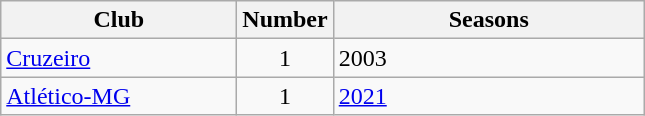<table class="wikitable">
<tr>
<th width="150">Club</th>
<th width="50">Number</th>
<th width="200">Seasons</th>
</tr>
<tr>
<td><a href='#'>Cruzeiro</a></td>
<td style="text-align:center">1</td>
<td>2003</td>
</tr>
<tr>
<td><a href='#'>Atlético-MG</a></td>
<td style="text-align:center">1</td>
<td><a href='#'>2021</a></td>
</tr>
</table>
